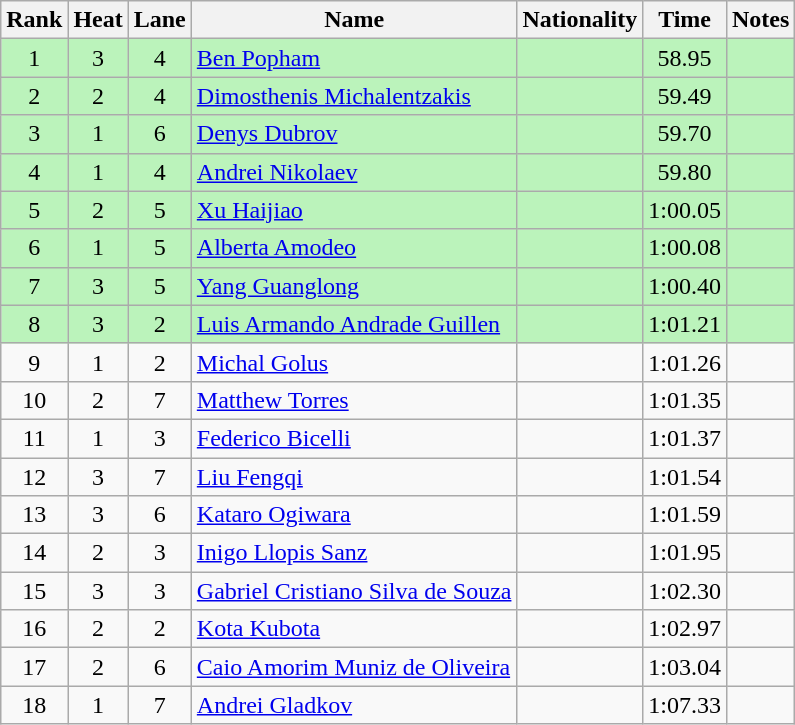<table class="wikitable sortable" style="text-align:center">
<tr>
<th>Rank</th>
<th>Heat</th>
<th>Lane</th>
<th>Name</th>
<th>Nationality</th>
<th>Time</th>
<th>Notes</th>
</tr>
<tr bgcolor=bbf3bb>
<td>1</td>
<td>3</td>
<td>4</td>
<td align=left><a href='#'>Ben Popham</a></td>
<td align=left></td>
<td>58.95</td>
<td></td>
</tr>
<tr bgcolor=bbf3bb>
<td>2</td>
<td>2</td>
<td>4</td>
<td align=left><a href='#'>Dimosthenis Michalentzakis</a></td>
<td align=left></td>
<td>59.49</td>
<td></td>
</tr>
<tr bgcolor=bbf3bb>
<td>3</td>
<td>1</td>
<td>6</td>
<td align=left><a href='#'>Denys Dubrov</a></td>
<td align=left></td>
<td>59.70</td>
<td></td>
</tr>
<tr bgcolor=bbf3bb>
<td>4</td>
<td>1</td>
<td>4</td>
<td align=left><a href='#'>Andrei Nikolaev</a></td>
<td align=left></td>
<td>59.80</td>
<td></td>
</tr>
<tr bgcolor=bbf3bb>
<td>5</td>
<td>2</td>
<td>5</td>
<td align=left><a href='#'>Xu Haijiao</a></td>
<td align=left></td>
<td>1:00.05</td>
<td></td>
</tr>
<tr bgcolor=bbf3bb>
<td>6</td>
<td>1</td>
<td>5</td>
<td align=left><a href='#'>Alberta Amodeo</a></td>
<td align=left></td>
<td>1:00.08</td>
<td></td>
</tr>
<tr bgcolor=bbf3bb>
<td>7</td>
<td>3</td>
<td>5</td>
<td align=left><a href='#'>Yang Guanglong</a></td>
<td align=left></td>
<td>1:00.40</td>
<td></td>
</tr>
<tr bgcolor=bbf3bb>
<td>8</td>
<td>3</td>
<td>2</td>
<td align=left><a href='#'>Luis Armando Andrade Guillen</a></td>
<td align=left></td>
<td>1:01.21</td>
<td></td>
</tr>
<tr>
<td>9</td>
<td>1</td>
<td>2</td>
<td align=left><a href='#'>Michal Golus</a></td>
<td align=left></td>
<td>1:01.26</td>
<td></td>
</tr>
<tr>
<td>10</td>
<td>2</td>
<td>7</td>
<td align=left><a href='#'>Matthew Torres</a></td>
<td align=left></td>
<td>1:01.35</td>
<td></td>
</tr>
<tr>
<td>11</td>
<td>1</td>
<td>3</td>
<td align=left><a href='#'>Federico Bicelli</a></td>
<td align=left></td>
<td>1:01.37</td>
<td></td>
</tr>
<tr>
<td>12</td>
<td>3</td>
<td>7</td>
<td align=left><a href='#'>Liu Fengqi</a></td>
<td align=left></td>
<td>1:01.54</td>
<td></td>
</tr>
<tr>
<td>13</td>
<td>3</td>
<td>6</td>
<td align=left><a href='#'>Kataro Ogiwara</a></td>
<td align=left></td>
<td>1:01.59</td>
<td></td>
</tr>
<tr>
<td>14</td>
<td>2</td>
<td>3</td>
<td align=left><a href='#'>Inigo Llopis Sanz</a></td>
<td align=left></td>
<td>1:01.95</td>
<td></td>
</tr>
<tr>
<td>15</td>
<td>3</td>
<td>3</td>
<td align=left><a href='#'>Gabriel Cristiano Silva de Souza</a></td>
<td align=left></td>
<td>1:02.30</td>
<td></td>
</tr>
<tr>
<td>16</td>
<td>2</td>
<td>2</td>
<td align=left><a href='#'>Kota Kubota</a></td>
<td align=left></td>
<td>1:02.97</td>
<td></td>
</tr>
<tr>
<td>17</td>
<td>2</td>
<td>6</td>
<td align=left><a href='#'>Caio Amorim Muniz de Oliveira</a></td>
<td align=left></td>
<td>1:03.04</td>
<td></td>
</tr>
<tr>
<td>18</td>
<td>1</td>
<td>7</td>
<td align=left><a href='#'>Andrei Gladkov</a></td>
<td align=left></td>
<td>1:07.33</td>
<td></td>
</tr>
</table>
